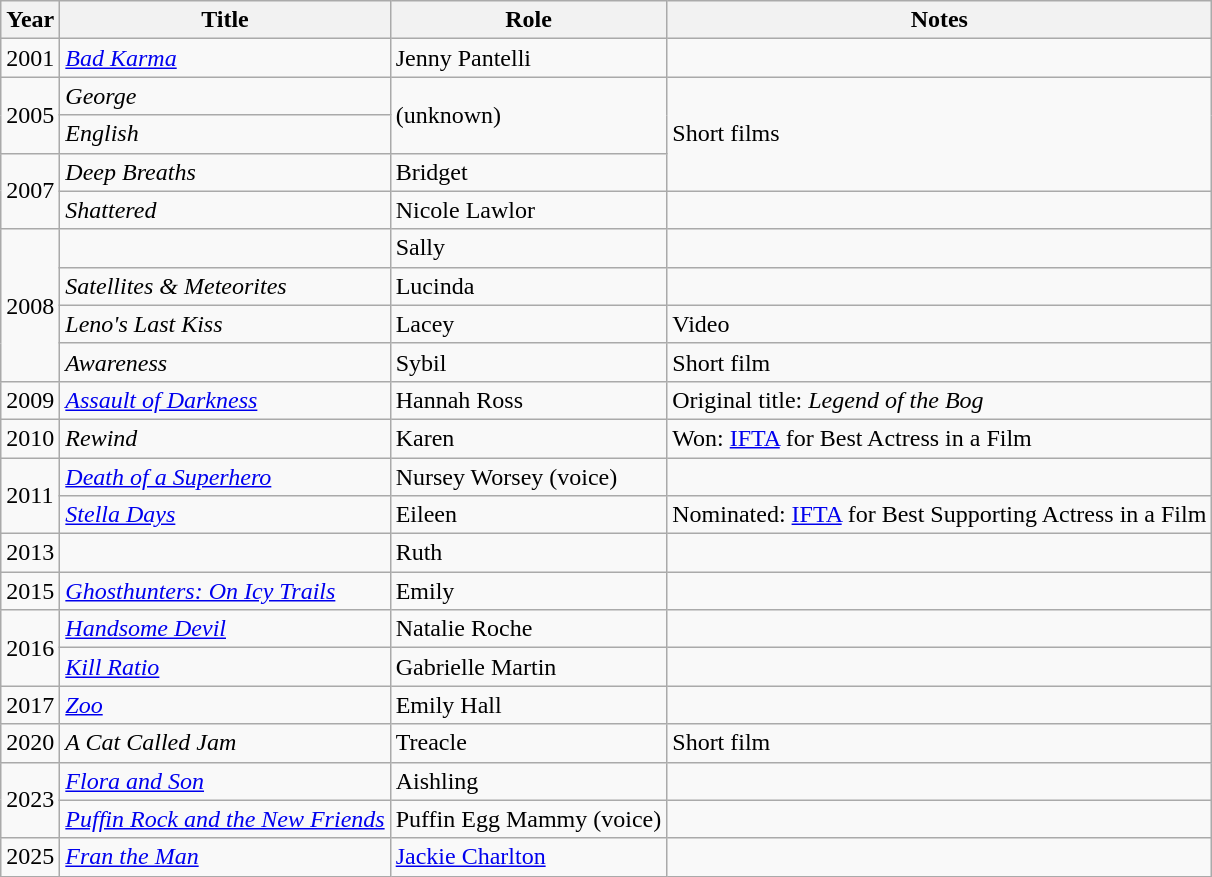<table class="wikitable sortable">
<tr>
<th>Year</th>
<th>Title</th>
<th>Role</th>
<th class="unsortable">Notes</th>
</tr>
<tr>
<td>2001</td>
<td><em><a href='#'>Bad Karma</a></em></td>
<td>Jenny Pantelli</td>
<td></td>
</tr>
<tr>
<td rowspan=2>2005</td>
<td><em>George</em></td>
<td rowspan=2>(unknown)</td>
<td rowspan=3>Short films</td>
</tr>
<tr>
<td><em>English</em></td>
</tr>
<tr>
<td rowspan=2>2007</td>
<td><em>Deep Breaths</em></td>
<td>Bridget</td>
</tr>
<tr>
<td><em>Shattered</em></td>
<td>Nicole Lawlor</td>
<td></td>
</tr>
<tr>
<td rowspan=4>2008</td>
<td><em></em></td>
<td>Sally</td>
<td></td>
</tr>
<tr>
<td><em>Satellites & Meteorites</em></td>
<td>Lucinda</td>
<td></td>
</tr>
<tr>
<td><em>Leno's Last Kiss</em></td>
<td>Lacey</td>
<td>Video</td>
</tr>
<tr>
<td><em>Awareness</em></td>
<td>Sybil</td>
<td>Short film</td>
</tr>
<tr>
<td>2009</td>
<td><em><a href='#'>Assault of Darkness</a></em></td>
<td>Hannah Ross</td>
<td>Original title: <em>Legend of the Bog</em></td>
</tr>
<tr>
<td>2010</td>
<td><em>Rewind</em></td>
<td>Karen</td>
<td>Won: <a href='#'>IFTA</a> for Best Actress in a Film</td>
</tr>
<tr>
<td rowspan=2>2011</td>
<td><em><a href='#'>Death of a Superhero</a></em></td>
<td>Nursey Worsey (voice)</td>
<td></td>
</tr>
<tr>
<td><em><a href='#'>Stella Days</a></em></td>
<td>Eileen</td>
<td>Nominated: <a href='#'>IFTA</a> for Best Supporting Actress in a Film</td>
</tr>
<tr>
<td>2013</td>
<td><em></em></td>
<td>Ruth</td>
<td></td>
</tr>
<tr>
<td>2015</td>
<td><em><a href='#'>Ghosthunters: On Icy Trails</a></em></td>
<td>Emily</td>
<td></td>
</tr>
<tr>
<td rowspan=2>2016</td>
<td><em><a href='#'>Handsome Devil</a></em></td>
<td>Natalie Roche</td>
<td></td>
</tr>
<tr>
<td><em><a href='#'>Kill Ratio</a></em> </td>
<td>Gabrielle Martin</td>
<td></td>
</tr>
<tr>
<td>2017</td>
<td><em><a href='#'>Zoo</a></em></td>
<td>Emily Hall</td>
<td></td>
</tr>
<tr>
<td>2020</td>
<td><em>A Cat Called Jam</em></td>
<td>Treacle</td>
<td>Short film</td>
</tr>
<tr>
<td rowspan=2>2023</td>
<td><em><a href='#'>Flora and Son</a></em></td>
<td>Aishling</td>
<td></td>
</tr>
<tr>
<td><em><a href='#'>Puffin Rock and the New Friends</a></em></td>
<td>Puffin Egg Mammy (voice)</td>
</tr>
<tr>
<td>2025</td>
<td><em><a href='#'>Fran the Man</a></em></td>
<td><a href='#'>Jackie Charlton</a></td>
<td></td>
</tr>
</table>
